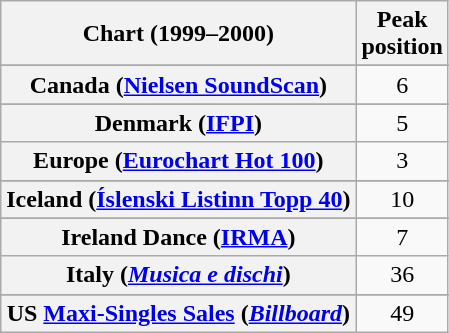<table class="wikitable sortable plainrowheaders" style="text-align:center">
<tr>
<th>Chart (1999–2000)</th>
<th>Peak<br>position</th>
</tr>
<tr>
</tr>
<tr>
</tr>
<tr>
</tr>
<tr>
</tr>
<tr>
<th scope="row">Canada (<a href='#'>Nielsen SoundScan</a>)</th>
<td>6</td>
</tr>
<tr>
</tr>
<tr>
<th scope="row">Denmark (<a href='#'>IFPI</a>)</th>
<td>5</td>
</tr>
<tr>
<th scope="row">Europe (<a href='#'>Eurochart Hot 100</a>)</th>
<td>3</td>
</tr>
<tr>
</tr>
<tr>
</tr>
<tr>
<th scope="row">Iceland (<a href='#'>Íslenski Listinn Topp 40</a>)</th>
<td>10</td>
</tr>
<tr>
</tr>
<tr>
<th scope="row">Ireland Dance (<a href='#'>IRMA</a>)</th>
<td>7</td>
</tr>
<tr>
<th scope="row">Italy (<em><a href='#'>Musica e dischi</a></em>)</th>
<td>36</td>
</tr>
<tr>
</tr>
<tr>
</tr>
<tr>
</tr>
<tr>
</tr>
<tr>
</tr>
<tr>
</tr>
<tr>
</tr>
<tr>
</tr>
<tr>
</tr>
<tr>
<th scope="row">US <a href='#'>Maxi-Singles Sales</a> (<em><a href='#'>Billboard</a></em>)</th>
<td>49</td>
</tr>
</table>
